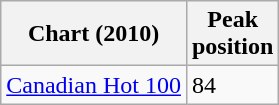<table class="wikitable sortable">
<tr>
<th>Chart (2010)</th>
<th>Peak<br>position</th>
</tr>
<tr>
<td><a href='#'>Canadian Hot 100</a></td>
<td>84</td>
</tr>
</table>
